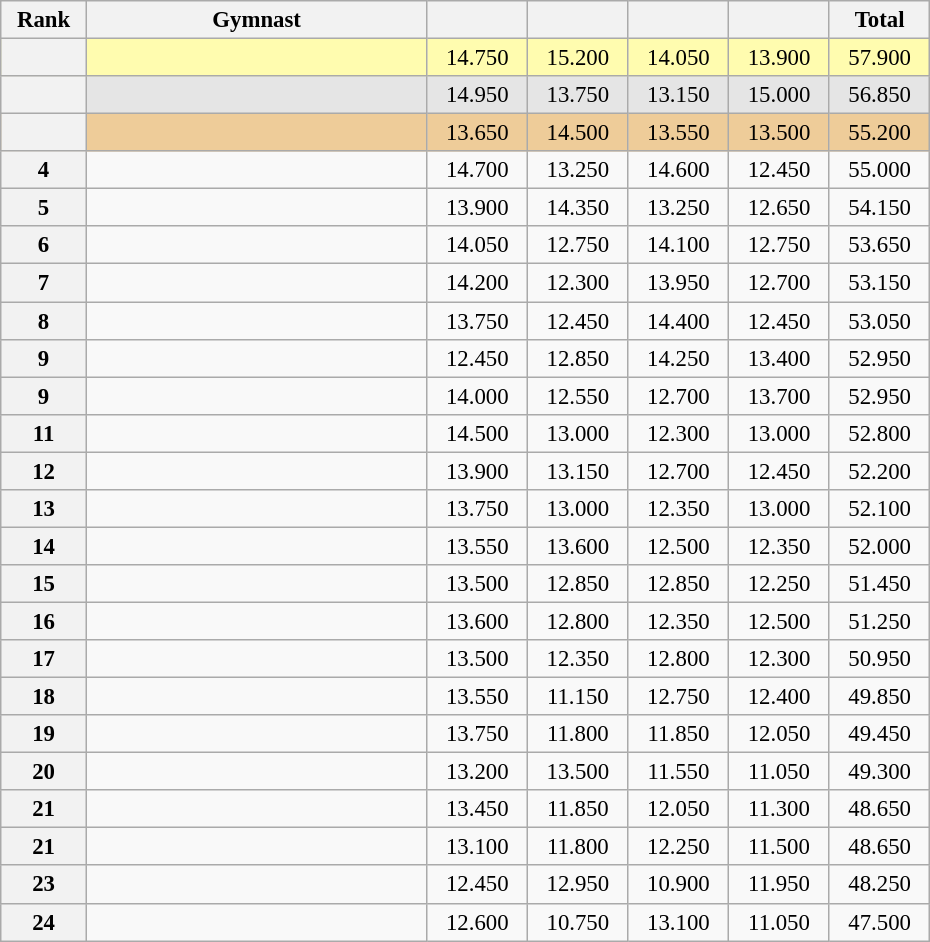<table class="wikitable sortable" style="text-align:center; font-size:95%">
<tr>
<th scope="col" style="width:50px;">Rank</th>
<th scope="col" style="width:220px;">Gymnast</th>
<th scope="col" style="width:60px;"></th>
<th scope="col" style="width:60px;"></th>
<th scope="col" style="width:60px;"></th>
<th scope="col" style="width:60px;"></th>
<th scope="col" style="width:60px;">Total</th>
</tr>
<tr style="background:#fffcaf;">
<th scope=row style="text-align:center"></th>
<td align=left></td>
<td>14.750</td>
<td>15.200</td>
<td>14.050</td>
<td>13.900</td>
<td>57.900</td>
</tr>
<tr style="background:#e5e5e5;">
<th scope=row style="text-align:center"></th>
<td align=left></td>
<td>14.950</td>
<td>13.750</td>
<td>13.150</td>
<td>15.000</td>
<td>56.850</td>
</tr>
<tr style="background:#ec9;">
<th scope=row style="text-align:center"></th>
<td align=left></td>
<td>13.650</td>
<td>14.500</td>
<td>13.550</td>
<td>13.500</td>
<td>55.200</td>
</tr>
<tr>
<th scope=row style="text-align:center">4</th>
<td align=left></td>
<td>14.700</td>
<td>13.250</td>
<td>14.600</td>
<td>12.450</td>
<td>55.000</td>
</tr>
<tr>
<th scope=row style="text-align:center">5</th>
<td align=left></td>
<td>13.900</td>
<td>14.350</td>
<td>13.250</td>
<td>12.650</td>
<td>54.150</td>
</tr>
<tr>
<th scope=row style="text-align:center">6</th>
<td align=left></td>
<td>14.050</td>
<td>12.750</td>
<td>14.100</td>
<td>12.750</td>
<td>53.650</td>
</tr>
<tr>
<th scope=row style="text-align:center">7</th>
<td align=left></td>
<td>14.200</td>
<td>12.300</td>
<td>13.950</td>
<td>12.700</td>
<td>53.150</td>
</tr>
<tr>
<th scope=row style="text-align:center">8</th>
<td align=left></td>
<td>13.750</td>
<td>12.450</td>
<td>14.400</td>
<td>12.450</td>
<td>53.050</td>
</tr>
<tr>
<th scope=row style="text-align:center">9</th>
<td align=left></td>
<td>12.450</td>
<td>12.850</td>
<td>14.250</td>
<td>13.400</td>
<td>52.950</td>
</tr>
<tr>
<th scope=row style="text-align:center">9</th>
<td align=left></td>
<td>14.000</td>
<td>12.550</td>
<td>12.700</td>
<td>13.700</td>
<td>52.950</td>
</tr>
<tr>
<th scope=row style="text-align:center">11</th>
<td align=left></td>
<td>14.500</td>
<td>13.000</td>
<td>12.300</td>
<td>13.000</td>
<td>52.800</td>
</tr>
<tr>
<th scope=row style="text-align:center">12</th>
<td align=left></td>
<td>13.900</td>
<td>13.150</td>
<td>12.700</td>
<td>12.450</td>
<td>52.200</td>
</tr>
<tr>
<th scope=row style="text-align:center">13</th>
<td align=left></td>
<td>13.750</td>
<td>13.000</td>
<td>12.350</td>
<td>13.000</td>
<td>52.100</td>
</tr>
<tr>
<th scope=row style="text-align:center">14</th>
<td align=left></td>
<td>13.550</td>
<td>13.600</td>
<td>12.500</td>
<td>12.350</td>
<td>52.000</td>
</tr>
<tr>
<th scope=row style="text-align:center">15</th>
<td align=left></td>
<td>13.500</td>
<td>12.850</td>
<td>12.850</td>
<td>12.250</td>
<td>51.450</td>
</tr>
<tr>
<th scope=row style="text-align:center">16</th>
<td align=left></td>
<td>13.600</td>
<td>12.800</td>
<td>12.350</td>
<td>12.500</td>
<td>51.250</td>
</tr>
<tr>
<th scope=row style="text-align:center">17</th>
<td align=left></td>
<td>13.500</td>
<td>12.350</td>
<td>12.800</td>
<td>12.300</td>
<td>50.950</td>
</tr>
<tr>
<th scope=row style="text-align:center">18</th>
<td align=left></td>
<td>13.550</td>
<td>11.150</td>
<td>12.750</td>
<td>12.400</td>
<td>49.850</td>
</tr>
<tr>
<th scope=row style="text-align:center">19</th>
<td align=left></td>
<td>13.750</td>
<td>11.800</td>
<td>11.850</td>
<td>12.050</td>
<td>49.450</td>
</tr>
<tr>
<th scope=row style="text-align:center">20</th>
<td align=left></td>
<td>13.200</td>
<td>13.500</td>
<td>11.550</td>
<td>11.050</td>
<td>49.300</td>
</tr>
<tr>
<th scope=row style="text-align:center">21</th>
<td align=left></td>
<td>13.450</td>
<td>11.850</td>
<td>12.050</td>
<td>11.300</td>
<td>48.650</td>
</tr>
<tr>
<th scope=row style="text-align:center">21</th>
<td align=left></td>
<td>13.100</td>
<td>11.800</td>
<td>12.250</td>
<td>11.500</td>
<td>48.650</td>
</tr>
<tr>
<th scope=row style="text-align:center">23</th>
<td align=left></td>
<td>12.450</td>
<td>12.950</td>
<td>10.900</td>
<td>11.950</td>
<td>48.250</td>
</tr>
<tr>
<th scope=row style="text-align:center">24</th>
<td align=left></td>
<td>12.600</td>
<td>10.750</td>
<td>13.100</td>
<td>11.050</td>
<td>47.500</td>
</tr>
</table>
